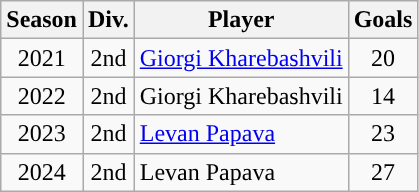<table class="wikitable sortable" style="text-align: center;">
<tr>
<th>Season</th>
<th>Div.</th>
<th>Player</th>
<th>Goals</th>
</tr>
<tr>
<td>2021</td>
<td>2nd</td>
<td> <a href='#'>Giorgi Kharebashvili</a></td>
<td>20</td>
</tr>
<tr>
<td>2022</td>
<td>2nd</td>
<td> Giorgi Kharebashvili</td>
<td>14</td>
</tr>
<tr>
<td>2023</td>
<td>2nd</td>
<td align=left> <a href='#'>Levan Papava</a></td>
<td>23</td>
</tr>
<tr>
<td>2024</td>
<td>2nd</td>
<td align=left> Levan Papava</td>
<td>27</td>
</tr>
</table>
